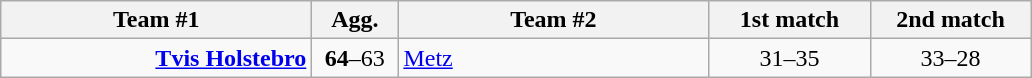<table class=wikitable style="text-align:center">
<tr>
<th width=200>Team #1</th>
<th width=50>Agg.</th>
<th width=200>Team #2</th>
<th width=100>1st match</th>
<th width=100>2nd match</th>
</tr>
<tr>
<td align=right><strong><a href='#'>Tvis Holstebro</a></strong> </td>
<td><strong>64</strong>–63</td>
<td align=left> <a href='#'>Metz</a></td>
<td align=center>31–35</td>
<td align=center>33–28</td>
</tr>
</table>
